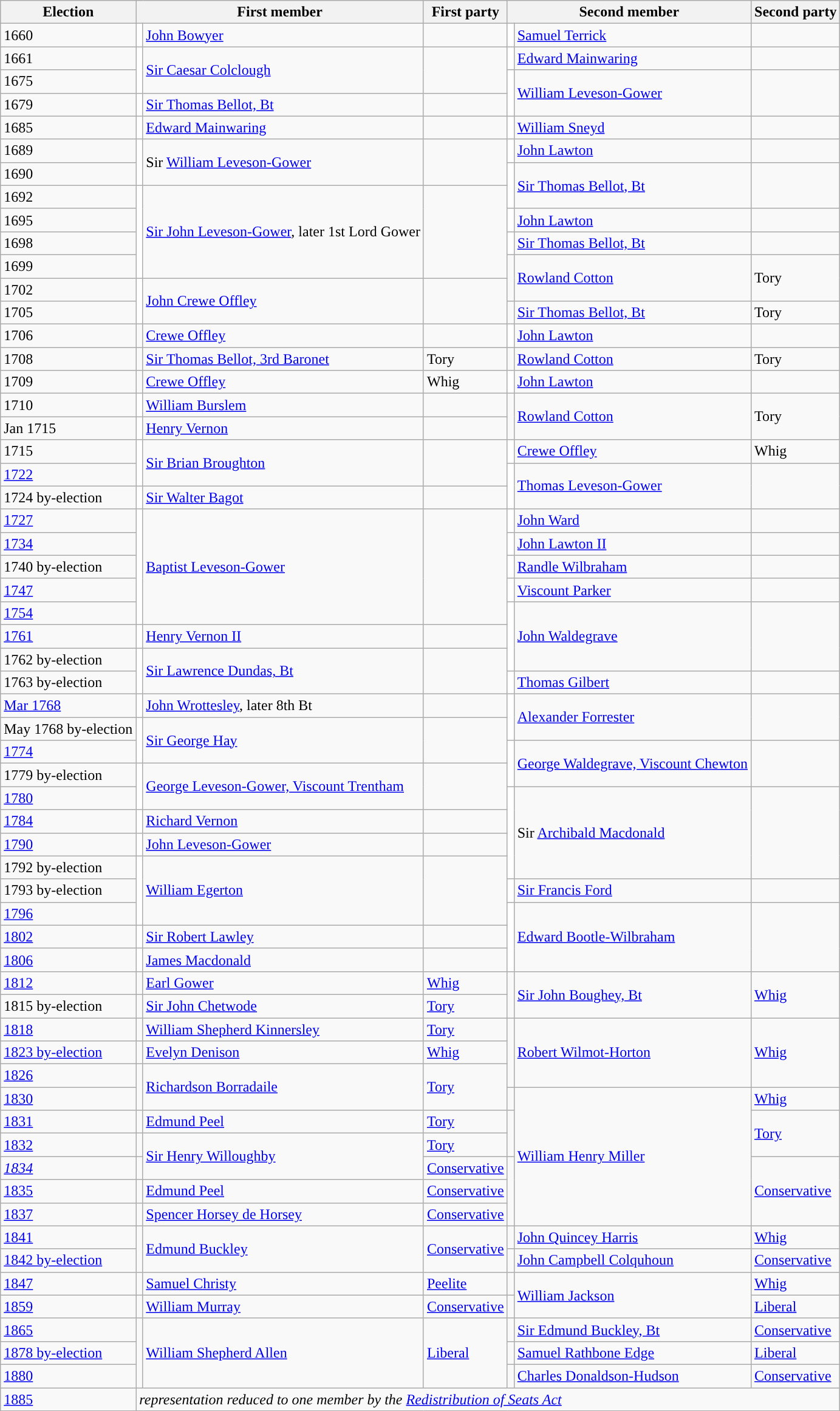<table class="wikitable">
<tr>
<th>Election</th>
<th colspan="2">First member</th>
<th>First party</th>
<th colspan="2">Second member</th>
<th>Second party</th>
</tr>
<tr>
<td>1660</td>
<td style="color:inherit;background-color: white"></td>
<td><a href='#'>John Bowyer</a></td>
<td></td>
<td style="color:inherit;background-color: white"></td>
<td><a href='#'>Samuel Terrick</a></td>
<td></td>
</tr>
<tr>
<td>1661</td>
<td rowspan="2" style="color:inherit;background-color: white"></td>
<td rowspan="2"><a href='#'>Sir Caesar Colclough</a></td>
<td rowspan="2"></td>
<td style="color:inherit;background-color: white"></td>
<td><a href='#'>Edward Mainwaring</a></td>
<td></td>
</tr>
<tr>
<td>1675</td>
<td rowspan="2" style="color:inherit;background-color: white"></td>
<td rowspan="2"><a href='#'>William Leveson-Gower</a></td>
<td rowspan="2"></td>
</tr>
<tr>
<td>1679</td>
<td style="color:inherit;background-color: white"></td>
<td><a href='#'>Sir Thomas Bellot, Bt</a></td>
<td></td>
</tr>
<tr>
<td>1685</td>
<td style="color:inherit;background-color: white"></td>
<td><a href='#'>Edward Mainwaring</a></td>
<td></td>
<td style="color:inherit;background-color: white"></td>
<td><a href='#'>William Sneyd</a></td>
<td></td>
</tr>
<tr>
<td>1689</td>
<td rowspan="2" style="color:inherit;background-color: white"></td>
<td rowspan="2">Sir <a href='#'>William Leveson-Gower</a></td>
<td rowspan="2"></td>
<td style="color:inherit;background-color: white"></td>
<td><a href='#'>John Lawton</a></td>
<td></td>
</tr>
<tr>
<td>1690</td>
<td rowspan="2" style="color:inherit;background-color: white"></td>
<td rowspan="2"><a href='#'>Sir Thomas Bellot, Bt</a></td>
<td rowspan="2"></td>
</tr>
<tr>
<td>1692</td>
<td rowspan="4" style="color:inherit;background-color: white"></td>
<td rowspan="4"><a href='#'>Sir John Leveson-Gower</a>, later 1st Lord Gower</td>
<td rowspan="4"></td>
</tr>
<tr>
<td>1695</td>
<td style="color:inherit;background-color: white"></td>
<td><a href='#'>John Lawton</a></td>
<td></td>
</tr>
<tr>
<td>1698</td>
<td style="color:inherit;background-color: white"></td>
<td><a href='#'>Sir Thomas Bellot, Bt</a></td>
<td></td>
</tr>
<tr>
<td>1699</td>
<td rowspan="2" style="color:inherit;background-color: "></td>
<td rowspan="2"><a href='#'>Rowland Cotton</a></td>
<td rowspan="2">Tory</td>
</tr>
<tr>
<td>1702</td>
<td rowspan="2" style="color:inherit;background-color: white"></td>
<td rowspan="2"><a href='#'>John Crewe Offley</a></td>
<td rowspan="2"></td>
</tr>
<tr>
<td>1705</td>
<td style="color:inherit;background-color: "></td>
<td><a href='#'>Sir Thomas Bellot, Bt</a></td>
<td>Tory</td>
</tr>
<tr>
<td>1706</td>
<td style="color:inherit;background-color: "></td>
<td><a href='#'>Crewe Offley</a> </td>
<td></td>
<td style="color:inherit;background-color: white"></td>
<td><a href='#'>John Lawton</a></td>
<td></td>
</tr>
<tr>
<td>1708</td>
<td style="color:inherit;background-color: "></td>
<td><a href='#'>Sir Thomas Bellot, 3rd Baronet</a></td>
<td>Tory</td>
<td style="color:inherit;background-color: "></td>
<td><a href='#'>Rowland Cotton</a></td>
<td>Tory</td>
</tr>
<tr>
<td>1709</td>
<td style="color:inherit;background-color: "></td>
<td><a href='#'>Crewe Offley</a> </td>
<td>Whig</td>
<td style="color:inherit;background-color: white"></td>
<td><a href='#'>John Lawton</a></td>
<td></td>
</tr>
<tr>
<td>1710</td>
<td style="color:inherit;background-color: white"></td>
<td><a href='#'>William Burslem</a></td>
<td></td>
<td rowspan="2" style="color:inherit;background-color: "></td>
<td rowspan="2"><a href='#'>Rowland Cotton</a></td>
<td rowspan="2">Tory</td>
</tr>
<tr>
<td>Jan 1715</td>
<td style="color:inherit;background-color: white"></td>
<td><a href='#'>Henry Vernon</a></td>
<td></td>
</tr>
<tr>
<td>1715</td>
<td rowspan="2" style="color:inherit;background-color: white"></td>
<td rowspan="2"><a href='#'>Sir Brian Broughton</a></td>
<td rowspan="2"></td>
<td style="color:inherit;background-color: white"></td>
<td><a href='#'>Crewe Offley</a> </td>
<td>Whig</td>
</tr>
<tr>
<td><a href='#'>1722</a></td>
<td rowspan="2" style="color:inherit;background-color: white"></td>
<td rowspan="2"><a href='#'>Thomas Leveson-Gower</a></td>
<td rowspan="2"></td>
</tr>
<tr>
<td>1724 by-election</td>
<td style="color:inherit;background-color: white"></td>
<td><a href='#'>Sir Walter Bagot</a> </td>
<td></td>
</tr>
<tr>
<td><a href='#'>1727</a></td>
<td rowspan="5" style="color:inherit;background-color: white"></td>
<td rowspan="5"><a href='#'>Baptist Leveson-Gower</a> </td>
<td rowspan="5"></td>
<td style="color:inherit;background-color: white"></td>
<td><a href='#'>John Ward</a> </td>
<td></td>
</tr>
<tr>
<td><a href='#'>1734</a></td>
<td style="color:inherit;background-color: white"></td>
<td><a href='#'>John Lawton II</a> </td>
<td></td>
</tr>
<tr>
<td>1740 by-election</td>
<td style="color:inherit;background-color: white"></td>
<td><a href='#'>Randle Wilbraham</a></td>
</tr>
<tr>
<td><a href='#'>1747</a></td>
<td style="color:inherit;background-color: white"></td>
<td><a href='#'>Viscount Parker</a></td>
<td></td>
</tr>
<tr>
<td><a href='#'>1754</a></td>
<td rowspan="3" style="color:inherit;background-color: white"></td>
<td rowspan="3"><a href='#'>John Waldegrave</a></td>
<td rowspan="3"></td>
</tr>
<tr>
<td><a href='#'>1761</a></td>
<td style="color:inherit;background-color: white"></td>
<td><a href='#'>Henry Vernon II</a></td>
<td></td>
</tr>
<tr>
<td>1762 by-election</td>
<td rowspan="2" style="color:inherit;background-color: white"></td>
<td rowspan="2"><a href='#'>Sir Lawrence Dundas, Bt</a> </td>
<td rowspan="2"></td>
</tr>
<tr>
<td>1763 by-election</td>
<td style="color:inherit;background-color: white"></td>
<td><a href='#'>Thomas Gilbert</a> </td>
<td></td>
</tr>
<tr>
<td><a href='#'>Mar 1768</a></td>
<td style="color:inherit;background-color: white"></td>
<td><a href='#'>John Wrottesley</a>, later 8th Bt</td>
<td></td>
<td rowspan="2" style="color:inherit;background-color: white"></td>
<td rowspan="2"><a href='#'>Alexander Forrester</a></td>
<td rowspan="2"></td>
</tr>
<tr>
<td>May 1768 by-election</td>
<td rowspan="2" style="color:inherit;background-color: white"></td>
<td rowspan="2"><a href='#'>Sir George Hay</a></td>
<td rowspan="2"></td>
</tr>
<tr>
<td><a href='#'>1774</a></td>
<td rowspan="2" style="color:inherit;background-color: white"></td>
<td rowspan="2"><a href='#'>George Waldegrave, Viscount Chewton</a></td>
<td rowspan="2"></td>
</tr>
<tr>
<td>1779 by-election</td>
<td rowspan="2" style="color:inherit;background-color: white"></td>
<td rowspan="2"><a href='#'>George Leveson-Gower, Viscount Trentham</a></td>
<td rowspan="2"></td>
</tr>
<tr>
<td><a href='#'>1780</a></td>
<td rowspan="4" style="color:inherit;background-color: white"></td>
<td rowspan="4">Sir <a href='#'>Archibald Macdonald</a></td>
<td rowspan="4"></td>
</tr>
<tr>
<td><a href='#'>1784</a></td>
<td style="color:inherit;background-color: white"></td>
<td><a href='#'>Richard Vernon</a></td>
<td></td>
</tr>
<tr>
<td><a href='#'>1790</a></td>
<td style="color:inherit;background-color: white"></td>
<td><a href='#'>John Leveson-Gower</a></td>
<td></td>
</tr>
<tr>
<td>1792 by-election</td>
<td rowspan="3" style="color:inherit;background-color: white"></td>
<td rowspan="3"><a href='#'>William Egerton</a></td>
<td rowspan="3"></td>
</tr>
<tr>
<td>1793 by-election</td>
<td style="color:inherit;background-color: white"></td>
<td><a href='#'>Sir Francis Ford</a></td>
<td></td>
</tr>
<tr>
<td><a href='#'>1796</a></td>
<td rowspan="3" style="color:inherit;background-color: white"></td>
<td rowspan="3"><a href='#'>Edward Bootle-Wilbraham</a></td>
<td rowspan="3"></td>
</tr>
<tr>
<td><a href='#'>1802</a></td>
<td style="color:inherit;background-color: white"></td>
<td><a href='#'>Sir Robert Lawley</a></td>
<td></td>
</tr>
<tr>
<td><a href='#'>1806</a></td>
<td style="color:inherit;background-color: white"></td>
<td><a href='#'>James Macdonald</a></td>
<td></td>
</tr>
<tr>
<td><a href='#'>1812</a></td>
<td style="color:inherit;background-color: "></td>
<td><a href='#'>Earl Gower</a></td>
<td><a href='#'>Whig</a></td>
<td rowspan="2" style="color:inherit;background-color: "></td>
<td rowspan="2"><a href='#'>Sir John Boughey, Bt</a></td>
<td rowspan="2"><a href='#'>Whig</a></td>
</tr>
<tr>
<td>1815 by-election</td>
<td style="color:inherit;background-color: "></td>
<td><a href='#'>Sir John Chetwode</a></td>
<td><a href='#'>Tory</a></td>
</tr>
<tr>
<td><a href='#'>1818</a></td>
<td style="color:inherit;background-color: "></td>
<td><a href='#'>William Shepherd Kinnersley</a></td>
<td><a href='#'>Tory</a></td>
<td rowspan="3" style="color:inherit;background-color: "></td>
<td rowspan="3"><a href='#'>Robert Wilmot-Horton</a></td>
<td rowspan="3"><a href='#'>Whig</a></td>
</tr>
<tr>
<td><a href='#'>1823 by-election</a></td>
<td style="color:inherit;background-color: "></td>
<td><a href='#'>Evelyn Denison</a></td>
<td><a href='#'>Whig</a></td>
</tr>
<tr>
<td><a href='#'>1826</a></td>
<td rowspan="2" style="color:inherit;background-color: "></td>
<td rowspan="2"><a href='#'>Richardson Borradaile</a></td>
<td rowspan="2"><a href='#'>Tory</a></td>
</tr>
<tr>
<td><a href='#'>1830</a></td>
<td rowspan="1" style="color:inherit;background-color: "></td>
<td rowspan="6"><a href='#'>William Henry Miller</a></td>
<td rowspan="1"><a href='#'>Whig</a></td>
</tr>
<tr>
<td><a href='#'>1831</a></td>
<td style="color:inherit;background-color: "></td>
<td><a href='#'>Edmund Peel</a></td>
<td><a href='#'>Tory</a></td>
<td rowspan="2" style="color:inherit;background-color: "></td>
<td rowspan="2"><a href='#'>Tory</a></td>
</tr>
<tr>
<td><a href='#'>1832</a></td>
<td style="color:inherit;background-color: "></td>
<td rowspan="2"><a href='#'>Sir Henry Willoughby</a></td>
<td><a href='#'>Tory</a></td>
</tr>
<tr>
<td><em><a href='#'>1834</a></em></td>
<td style="color:inherit;background-color: "></td>
<td><a href='#'>Conservative</a></td>
<td rowspan="3" style="color:inherit;background-color: "></td>
<td rowspan="3"><a href='#'>Conservative</a></td>
</tr>
<tr>
<td><a href='#'>1835</a></td>
<td style="color:inherit;background-color: "></td>
<td><a href='#'>Edmund Peel</a></td>
<td><a href='#'>Conservative</a></td>
</tr>
<tr>
<td><a href='#'>1837</a></td>
<td style="color:inherit;background-color: "></td>
<td><a href='#'>Spencer Horsey de Horsey</a></td>
<td><a href='#'>Conservative</a></td>
</tr>
<tr>
<td><a href='#'>1841</a></td>
<td rowspan="2" style="color:inherit;background-color: "></td>
<td rowspan="2"><a href='#'>Edmund Buckley</a></td>
<td rowspan="2"><a href='#'>Conservative</a></td>
<td style="color:inherit;background-color: "></td>
<td><a href='#'>John Quincey Harris</a></td>
<td><a href='#'>Whig</a></td>
</tr>
<tr>
<td><a href='#'>1842 by-election</a></td>
<td style="color:inherit;background-color: "></td>
<td><a href='#'>John Campbell Colquhoun</a></td>
<td><a href='#'>Conservative</a></td>
</tr>
<tr>
<td><a href='#'>1847</a></td>
<td style="color:inherit;background-color: "></td>
<td><a href='#'>Samuel Christy</a></td>
<td><a href='#'>Peelite</a></td>
<td style="color:inherit;background-color: "></td>
<td rowspan="2"><a href='#'>William Jackson</a></td>
<td><a href='#'>Whig</a></td>
</tr>
<tr>
<td><a href='#'>1859</a></td>
<td style="color:inherit;background-color: "></td>
<td><a href='#'>William Murray</a></td>
<td><a href='#'>Conservative</a></td>
<td style="color:inherit;background-color: "></td>
<td><a href='#'>Liberal</a></td>
</tr>
<tr>
<td><a href='#'>1865</a></td>
<td rowspan="3" style="color:inherit;background-color: "></td>
<td rowspan="3"><a href='#'>William Shepherd Allen</a></td>
<td rowspan="3"><a href='#'>Liberal</a></td>
<td style="color:inherit;background-color: "></td>
<td><a href='#'>Sir Edmund Buckley, Bt</a></td>
<td><a href='#'>Conservative</a></td>
</tr>
<tr>
<td><a href='#'>1878 by-election</a></td>
<td style="color:inherit;background-color: "></td>
<td><a href='#'>Samuel Rathbone Edge</a></td>
<td><a href='#'>Liberal</a></td>
</tr>
<tr>
<td><a href='#'>1880</a></td>
<td style="color:inherit;background-color: "></td>
<td><a href='#'>Charles Donaldson-Hudson</a></td>
<td><a href='#'>Conservative</a></td>
</tr>
<tr>
<td><a href='#'>1885</a></td>
<td colspan="6"><em>representation reduced to one member by the <a href='#'>Redistribution of Seats Act</a></em></td>
</tr>
</table>
